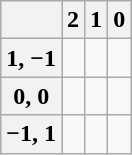<table class="wikitable">
<tr ---- valign="center">
<th></th>
<th>2</th>
<th>1</th>
<th>0</th>
</tr>
<tr ---- valign="center"  align="center">
<th>1, −1</th>
<td></td>
<td></td>
<td></td>
</tr>
<tr ---- valign="center"  align="center">
<th>0, 0</th>
<td></td>
<td></td>
<td></td>
</tr>
<tr ---- valign="center"  align="center">
<th>−1, 1</th>
<td></td>
<td></td>
<td></td>
</tr>
</table>
